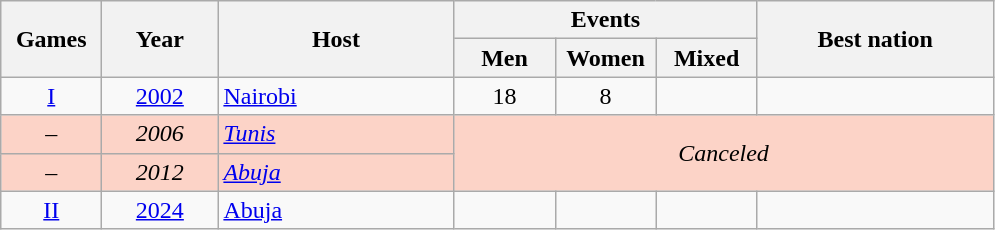<table class=wikitable style="text-align:center">
<tr>
<th rowspan=2 width=60>Games</th>
<th rowspan=2 width=70>Year</th>
<th rowspan=2 width=150>Host</th>
<th colspan=3>Events</th>
<th rowspan=2 width=150>Best nation</th>
</tr>
<tr>
<th width=60>Men</th>
<th width=60>Women</th>
<th width=60>Mixed</th>
</tr>
<tr>
<td><a href='#'>I</a></td>
<td><a href='#'>2002</a></td>
<td align=left><a href='#'>Nairobi</a></td>
<td>18</td>
<td>8</td>
<td></td>
<td align=left></td>
</tr>
<tr bgcolor=#fcd3c7>
<td>–</td>
<td><em>2006</em></td>
<td align=left><em><a href='#'>Tunis</a></em></td>
<td colspan=4 rowspan=2><em>Canceled</em></td>
</tr>
<tr bgcolor=#fcd3c7>
<td>–</td>
<td><em>2012</em></td>
<td align=left><em><a href='#'>Abuja</a></em></td>
</tr>
<tr>
<td><a href='#'>II</a></td>
<td><a href='#'>2024</a></td>
<td align=left><a href='#'>Abuja</a></td>
<td></td>
<td></td>
<td></td>
<td align=left></td>
</tr>
</table>
